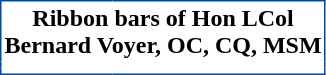<table border="0" cellpadding="2" cellspacing="0" align="center" style="margin: 1em 1em 1em 0; background:white; border: 1px #0047AB solid; border-collapse: collapse;">
<tr bgcolor="white">
<th colspan="4" align="center"><span>Ribbon bars of Hon LCol <br>Bernard Voyer, OC, CQ, MSM</span></th>
</tr>
<tr>
<td></td>
<td></td>
<td></td>
</tr>
<tr>
<td></td>
<td></td>
<td></td>
</tr>
</table>
